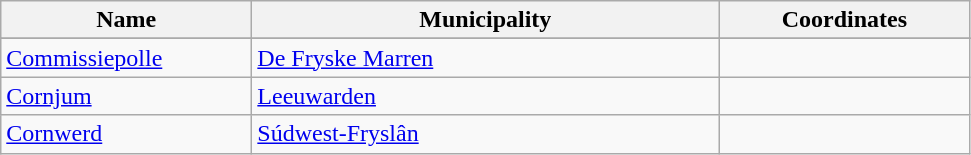<table class="wikitable sortable">
<tr>
<th style="width:10em">Name</th>
<th style="width:19em">Municipality</th>
<th style="width:10em" style="text-align:center">Coordinates</th>
</tr>
<tr>
</tr>
<tr>
<td><a href='#'>Commissiepolle</a></td>
<td><a href='#'>De Fryske Marren</a></td>
<td></td>
</tr>
<tr>
<td><a href='#'>Cornjum</a></td>
<td><a href='#'>Leeuwarden</a></td>
<td></td>
</tr>
<tr>
<td><a href='#'>Cornwerd</a></td>
<td><a href='#'>Súdwest-Fryslân</a></td>
<td></td>
</tr>
</table>
